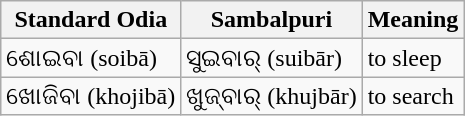<table class="wikitable">
<tr>
<th>Standard Odia</th>
<th>Sambalpuri</th>
<th>Meaning</th>
</tr>
<tr>
<td>ଶୋଇବା (soibā)</td>
<td>ସୁଇବାର୍ (suibār)</td>
<td>to sleep</td>
</tr>
<tr>
<td>ଖୋଜିବା (khojibā)</td>
<td>ଖୁଜ୍‌ବାର୍ (khujbār)</td>
<td>to search</td>
</tr>
</table>
